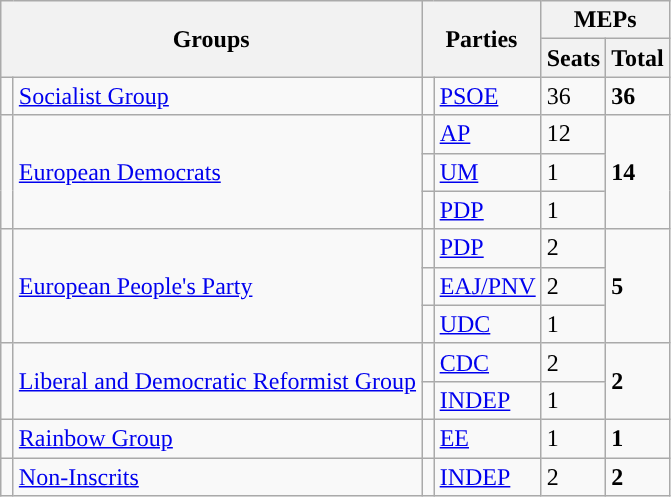<table class="wikitable" style="text-align:left;">
<tr>
<th rowspan="2" colspan="2">Groups</th>
<th rowspan="2" colspan="2">Parties</th>
<th colspan="2">MEPs</th>
</tr>
<tr>
<th>Seats</th>
<th>Total</th>
</tr>
<tr>
<td width="1" style="color:inherit;background:"></td>
<td><a href='#'>Socialist Group</a></td>
<td width="1" style="color:inherit;background:"></td>
<td><a href='#'>PSOE</a></td>
<td>36</td>
<td><strong>36</strong></td>
</tr>
<tr>
<td rowspan="3" style="color:inherit;background:"></td>
<td rowspan="3"><a href='#'>European Democrats</a></td>
<td style="color:inherit;background:"></td>
<td><a href='#'>AP</a></td>
<td>12</td>
<td rowspan="3"><strong>14</strong></td>
</tr>
<tr>
<td style="color:inherit;background:"></td>
<td><a href='#'>UM</a></td>
<td>1</td>
</tr>
<tr>
<td style="color:inherit;background:"></td>
<td><a href='#'>PDP</a></td>
<td>1</td>
</tr>
<tr>
<td rowspan="3" style="color:inherit;background:"></td>
<td rowspan="3"><a href='#'>European People's Party</a></td>
<td style="color:inherit;background:"></td>
<td><a href='#'>PDP</a></td>
<td>2</td>
<td rowspan="3"><strong>5</strong></td>
</tr>
<tr>
<td style="color:inherit;background:"></td>
<td><a href='#'>EAJ/PNV</a></td>
<td>2</td>
</tr>
<tr>
<td style="color:inherit;background:"></td>
<td><a href='#'>UDC</a></td>
<td>1</td>
</tr>
<tr>
<td rowspan="2" style="color:inherit;background:"></td>
<td rowspan="2"><a href='#'>Liberal and Democratic Reformist Group</a></td>
<td style="color:inherit;background:"></td>
<td><a href='#'>CDC</a></td>
<td>2</td>
<td rowspan="2"><strong>2</strong></td>
</tr>
<tr>
<td style="color:inherit;background:"></td>
<td><a href='#'>INDEP</a></td>
<td>1</td>
</tr>
<tr>
<td style="color:inherit;background:"></td>
<td><a href='#'>Rainbow Group</a></td>
<td style="color:inherit;background:"></td>
<td><a href='#'>EE</a></td>
<td>1</td>
<td><strong>1</strong></td>
</tr>
<tr>
<td style="color:inherit;background:"></td>
<td><a href='#'>Non-Inscrits</a></td>
<td style="color:inherit;background:"></td>
<td><a href='#'>INDEP</a></td>
<td>2</td>
<td><strong>2</strong></td>
</tr>
</table>
